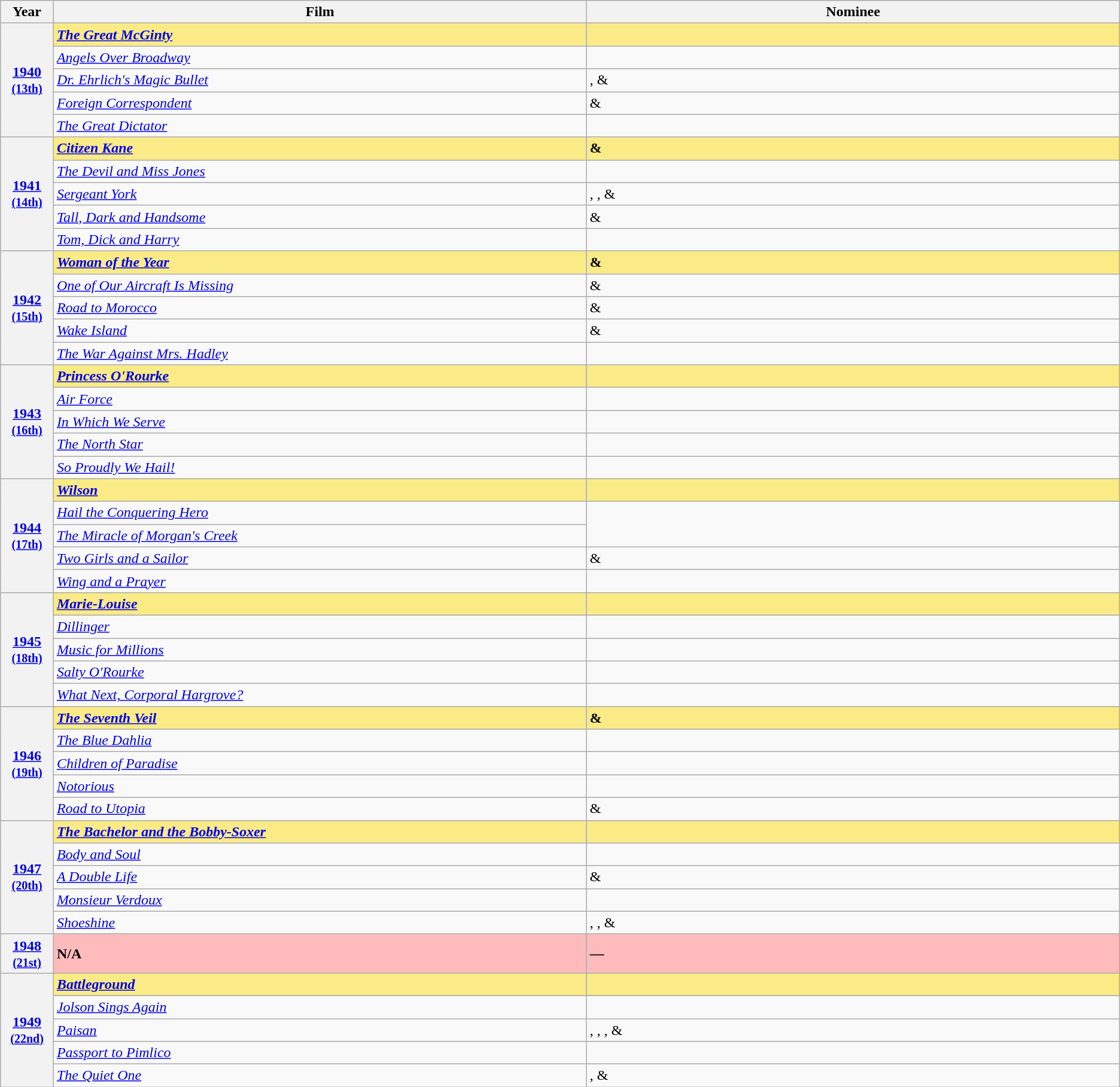<table class="wikitable">
<tr>
<th scope="col" style="width:2%;">Year</th>
<th scope="col" style="width:30%;">Film</th>
<th scope="col" style="width:30%;">Nominee</th>
</tr>
<tr>
<th scope="row" rowspan=5 style="text-align;center;"><a href='#'>1940</a><br><small><a href='#'>(13th)</a></small> <br></th>
<td style="background:#FAEB86"><strong><em><a href='#'>The Great McGinty</a></em></strong></td>
<td style="background:#FAEB86"><strong></strong></td>
</tr>
<tr>
<td><em><a href='#'>Angels Over Broadway</a></em></td>
<td></td>
</tr>
<tr>
<td><em><a href='#'>Dr. Ehrlich's Magic Bullet</a></em></td>
<td>,  & </td>
</tr>
<tr>
<td><em><a href='#'>Foreign Correspondent</a></em></td>
<td> & </td>
</tr>
<tr>
<td><em><a href='#'>The Great Dictator</a></em></td>
<td></td>
</tr>
<tr>
<th scope="row" rowspan=5 style="text-align:center;"><a href='#'>1941</a><br><small><a href='#'>(14th)</a></small> <br></th>
<td style="background:#FAEB86"><strong><em><a href='#'>Citizen Kane</a></em></strong></td>
<td style="background:#FAEB86"><strong> & </strong></td>
</tr>
<tr>
<td><em><a href='#'>The Devil and Miss Jones</a></em></td>
<td></td>
</tr>
<tr>
<td><em><a href='#'>Sergeant York</a></em></td>
<td>, ,  & </td>
</tr>
<tr>
<td><em><a href='#'>Tall, Dark and Handsome</a></em></td>
<td> & </td>
</tr>
<tr>
<td><em><a href='#'>Tom, Dick and Harry</a></em></td>
<td></td>
</tr>
<tr>
<th scope="row" rowspan=5 style="text-align:center;"><a href='#'>1942</a><br><small><a href='#'>(15th)</a></small> <br></th>
<td style="background:#FAEB86"><strong><em><a href='#'>Woman of the Year</a></em></strong></td>
<td style="background:#FAEB86"><strong> & </strong></td>
</tr>
<tr>
<td><em><a href='#'>One of Our Aircraft Is Missing</a></em></td>
<td> & </td>
</tr>
<tr>
<td><em><a href='#'>Road to Morocco</a></em></td>
<td> & </td>
</tr>
<tr>
<td><em><a href='#'>Wake Island</a></em></td>
<td> & </td>
</tr>
<tr>
<td><em><a href='#'>The War Against Mrs. Hadley</a></em></td>
<td></td>
</tr>
<tr>
<th scope="row" rowspan=5 style="text-align:center;"><a href='#'>1943</a><br><small><a href='#'>(16th)</a></small> <br></th>
<td style="background:#FAEB86"><strong><em><a href='#'>Princess O'Rourke</a></em></strong></td>
<td style="background:#FAEB86"><strong></strong></td>
</tr>
<tr>
<td><em><a href='#'>Air Force</a></em></td>
<td></td>
</tr>
<tr>
<td><em><a href='#'>In Which We Serve</a></em></td>
<td></td>
</tr>
<tr>
<td><em><a href='#'>The North Star</a></em></td>
<td></td>
</tr>
<tr>
<td><em><a href='#'>So Proudly We Hail!</a></em></td>
<td></td>
</tr>
<tr>
<th scope="row" rowspan=5 style="text-align:center;"><a href='#'>1944</a><br><small><a href='#'>(17th)</a></small> <br></th>
<td style="background:#FAEB86"><strong><em><a href='#'>Wilson</a></em></strong></td>
<td style="background:#FAEB86"><strong></strong></td>
</tr>
<tr>
<td><em><a href='#'>Hail the Conquering Hero</a></em></td>
<td rowspan="2"></td>
</tr>
<tr>
<td><em><a href='#'>The Miracle of Morgan's Creek</a></em></td>
</tr>
<tr>
<td><em><a href='#'>Two Girls and a Sailor</a></em></td>
<td> & </td>
</tr>
<tr>
<td><em><a href='#'>Wing and a Prayer</a></em></td>
<td></td>
</tr>
<tr>
<th scope="row" rowspan=5 style="text-align:center;"><a href='#'>1945</a><br><small><a href='#'>(18th)</a></small> <br></th>
<td style="background:#FAEB86"><strong><em><a href='#'>Marie-Louise</a></em></strong></td>
<td style="background:#FAEB86"><strong></strong></td>
</tr>
<tr>
<td><em><a href='#'>Dillinger</a></em></td>
<td></td>
</tr>
<tr>
<td><em><a href='#'>Music for Millions</a></em></td>
<td></td>
</tr>
<tr>
<td><em><a href='#'>Salty O'Rourke</a></em></td>
<td></td>
</tr>
<tr>
<td><em><a href='#'>What Next, Corporal Hargrove?</a></em></td>
<td></td>
</tr>
<tr>
<th scope="row" rowspan=5 style="text-align:center;"><a href='#'>1946</a><br><small><a href='#'>(19th)</a></small> <br></th>
<td style="background:#FAEB86"><strong><em><a href='#'>The Seventh Veil</a></em></strong></td>
<td style="background:#FAEB86"><strong> & </strong></td>
</tr>
<tr>
<td><em><a href='#'>The Blue Dahlia</a></em></td>
<td></td>
</tr>
<tr>
<td><em><a href='#'>Children of Paradise</a></em></td>
<td></td>
</tr>
<tr>
<td><em><a href='#'>Notorious</a></em></td>
<td></td>
</tr>
<tr>
<td><em><a href='#'>Road to Utopia</a></em></td>
<td> & </td>
</tr>
<tr>
<th scope="row" rowspan=5 style="text-align:center;"><a href='#'>1947</a><br><small><a href='#'>(20th)</a></small> <br></th>
<td style="background:#FAEB86"><strong><em><a href='#'>The Bachelor and the Bobby-Soxer</a></em></strong></td>
<td style="background:#FAEB86"><strong></strong></td>
</tr>
<tr>
<td><em><a href='#'>Body and Soul</a></em></td>
<td></td>
</tr>
<tr>
<td><em><a href='#'>A Double Life</a></em></td>
<td> & </td>
</tr>
<tr>
<td><em><a href='#'>Monsieur Verdoux</a></em></td>
<td></td>
</tr>
<tr>
<td><em><a href='#'>Shoeshine</a></em></td>
<td>, ,  & </td>
</tr>
<tr>
<th scope="row" rowspan=1 style="text-align:center;"><a href='#'>1948</a><br><small><a href='#'>(21st)</a></small></th>
<td style="background:#ffbbbb"><strong>N/A</strong> </td>
<td style="background:#ffbbbb"><strong>—</strong></td>
</tr>
<tr>
<th scope="row" rowspan=5 style="text-align:center;"><a href='#'>1949</a><br><small><a href='#'>(22nd)</a></small> <br></th>
<td style="background:#FAEB86"><strong><em><a href='#'>Battleground</a></em></strong></td>
<td style="background:#FAEB86"><strong></strong></td>
</tr>
<tr>
<td><em><a href='#'>Jolson Sings Again</a></em></td>
<td></td>
</tr>
<tr>
<td><em><a href='#'>Paisan</a></em></td>
<td>, , ,  & </td>
</tr>
<tr>
<td><em><a href='#'>Passport to Pimlico</a></em></td>
<td></td>
</tr>
<tr>
<td><em><a href='#'>The Quiet One</a></em></td>
<td>,  & </td>
</tr>
</table>
